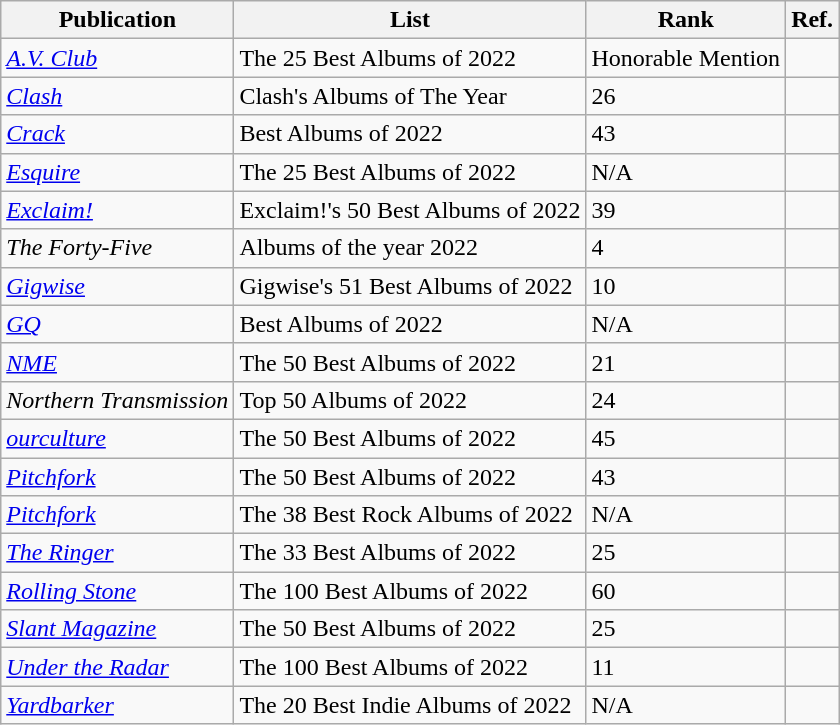<table class="wikitable">
<tr>
<th>Publication</th>
<th>List</th>
<th>Rank</th>
<th>Ref.</th>
</tr>
<tr>
<td><em><a href='#'>A.V. Club</a></em></td>
<td>The 25 Best Albums of 2022</td>
<td>Honorable Mention</td>
<td></td>
</tr>
<tr>
<td><em><a href='#'>Clash</a></em></td>
<td>Clash's Albums of The Year</td>
<td>26</td>
<td></td>
</tr>
<tr>
<td><em><a href='#'>Crack</a></em></td>
<td>Best Albums of 2022</td>
<td>43</td>
<td></td>
</tr>
<tr>
<td><em><a href='#'>Esquire</a></em></td>
<td>The 25 Best Albums of 2022</td>
<td>N/A</td>
<td></td>
</tr>
<tr>
<td><em><a href='#'>Exclaim!</a></em></td>
<td>Exclaim!'s 50 Best Albums of 2022</td>
<td>39</td>
<td></td>
</tr>
<tr>
<td><em>The Forty-Five</em></td>
<td>Albums of the year 2022</td>
<td>4</td>
<td></td>
</tr>
<tr>
<td><em><a href='#'>Gigwise</a></em></td>
<td>Gigwise's 51 Best Albums of 2022</td>
<td>10</td>
<td></td>
</tr>
<tr>
<td><em><a href='#'>GQ</a></em></td>
<td>Best Albums of 2022</td>
<td>N/A</td>
<td></td>
</tr>
<tr>
<td><em><a href='#'>NME</a></em></td>
<td>The 50 Best Albums of 2022</td>
<td>21</td>
<td></td>
</tr>
<tr>
<td><em>Northern Transmission</em></td>
<td>Top 50 Albums of 2022</td>
<td>24</td>
<td></td>
</tr>
<tr>
<td><em><a href='#'>ourculture</a></em></td>
<td>The 50 Best Albums of 2022</td>
<td>45</td>
<td></td>
</tr>
<tr>
<td><em><a href='#'>Pitchfork</a></em></td>
<td>The 50 Best Albums of 2022</td>
<td>43</td>
<td></td>
</tr>
<tr>
<td><em><a href='#'>Pitchfork</a></em></td>
<td>The 38 Best Rock Albums of 2022</td>
<td>N/A</td>
<td></td>
</tr>
<tr>
<td><em><a href='#'>The Ringer</a></em></td>
<td>The 33 Best Albums of 2022</td>
<td>25</td>
<td></td>
</tr>
<tr>
<td><em><a href='#'>Rolling Stone</a></em></td>
<td>The 100 Best Albums of 2022</td>
<td>60</td>
<td></td>
</tr>
<tr>
<td><em><a href='#'>Slant Magazine</a></em></td>
<td>The 50 Best Albums of 2022</td>
<td>25</td>
<td></td>
</tr>
<tr>
<td><em><a href='#'>Under the Radar</a></em></td>
<td>The 100 Best Albums of 2022</td>
<td>11</td>
<td></td>
</tr>
<tr>
<td><em><a href='#'>Yardbarker</a></em></td>
<td>The 20 Best Indie Albums of 2022</td>
<td>N/A</td>
<td></td>
</tr>
</table>
